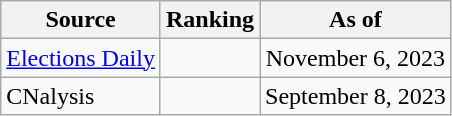<table class="wikitable" style="text-align:center">
<tr>
<th>Source</th>
<th>Ranking</th>
<th>As of</th>
</tr>
<tr>
<td align=left><a href='#'>Elections Daily</a></td>
<td></td>
<td>November 6, 2023</td>
</tr>
<tr>
<td align=left>CNalysis</td>
<td></td>
<td>September 8, 2023</td>
</tr>
</table>
